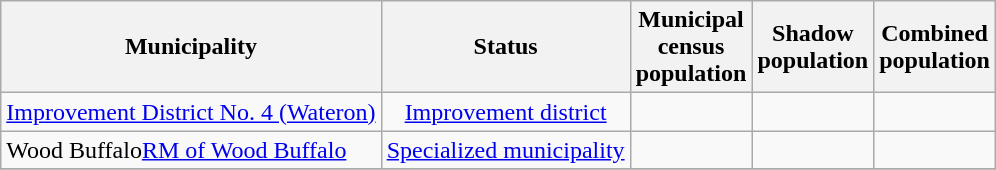<table class="wikitable">
<tr>
<th>Municipality</th>
<th>Status</th>
<th>Municipal<br>census<br>population</th>
<th>Shadow<br>population</th>
<th>Combined<br>population</th>
</tr>
<tr>
<td><a href='#'>Improvement District No. 4 (Wateron)</a></td>
<td align=center><a href='#'>Improvement district</a></td>
<td align=center></td>
<td align=center></td>
<td align=center></td>
</tr>
<tr>
<td><span>Wood Buffalo</span><a href='#'>RM of Wood Buffalo</a></td>
<td align=center><a href='#'>Specialized municipality</a></td>
<td align=center></td>
<td align=center></td>
<td align=center></td>
</tr>
<tr>
</tr>
</table>
